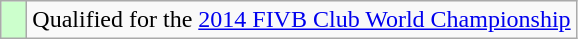<table class="wikitable" style="text-align: left">
<tr>
<td width=10px bgcolor=#CCFFCC></td>
<td>Qualified for the <a href='#'>2014 FIVB Club World Championship</a></td>
</tr>
</table>
